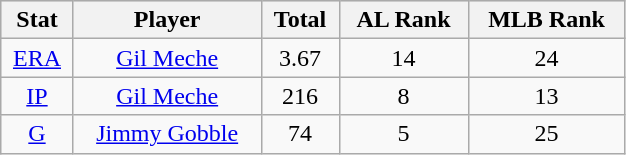<table class="wikitable" width="33%">
<tr align="center"  bgcolor="#dddddd">
<th>Stat</th>
<th>Player</th>
<th>Total</th>
<th>AL Rank</th>
<th>MLB Rank<br></th>
</tr>
<tr align=center>
<td><a href='#'>ERA</a></td>
<td><a href='#'>Gil Meche</a></td>
<td>3.67</td>
<td>14</td>
<td>24</td>
</tr>
<tr align=center>
<td><a href='#'>IP</a></td>
<td><a href='#'>Gil Meche</a></td>
<td>216</td>
<td>8</td>
<td>13</td>
</tr>
<tr align=center>
<td><a href='#'>G</a></td>
<td><a href='#'>Jimmy Gobble</a></td>
<td>74</td>
<td>5</td>
<td>25</td>
</tr>
</table>
